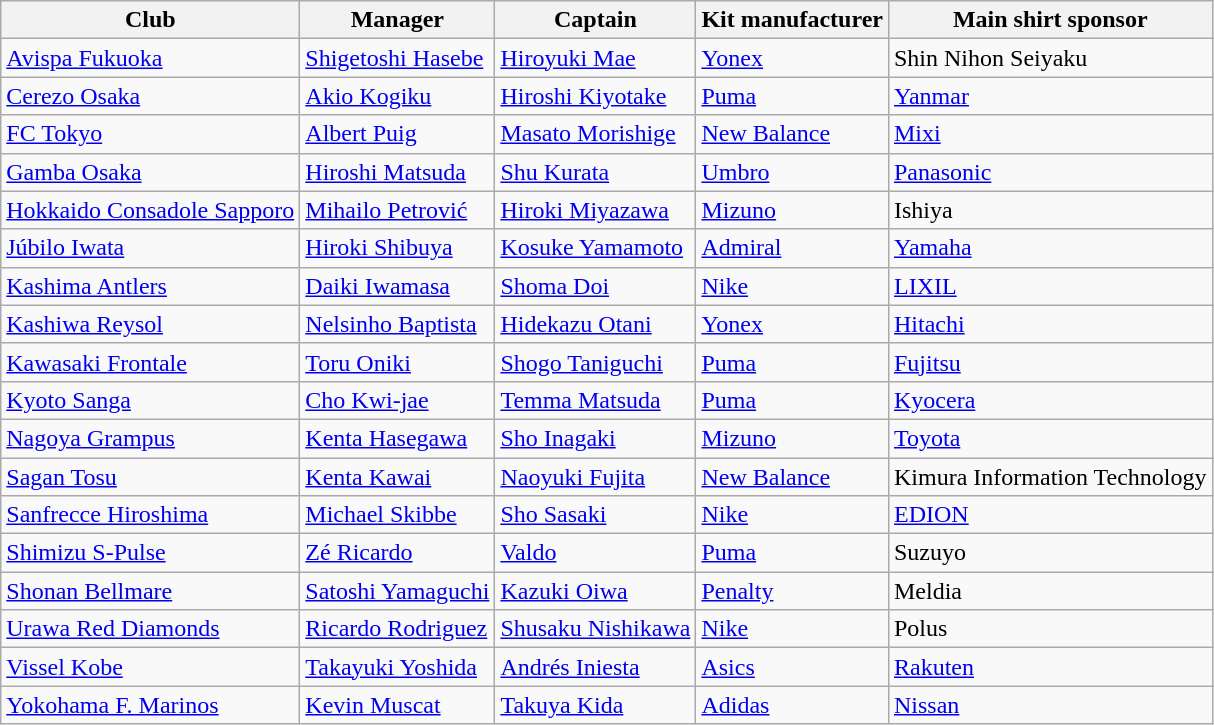<table class="wikitable sortable">
<tr>
<th>Club</th>
<th>Manager</th>
<th>Captain</th>
<th>Kit manufacturer</th>
<th>Main shirt sponsor</th>
</tr>
<tr>
<td><a href='#'>Avispa Fukuoka</a></td>
<td> <a href='#'>Shigetoshi Hasebe</a></td>
<td> <a href='#'>Hiroyuki Mae</a></td>
<td> <a href='#'>Yonex</a></td>
<td>Shin Nihon Seiyaku</td>
</tr>
<tr>
<td><a href='#'>Cerezo Osaka</a></td>
<td> <a href='#'>Akio Kogiku</a></td>
<td> <a href='#'>Hiroshi Kiyotake</a></td>
<td> <a href='#'>Puma</a></td>
<td><a href='#'>Yanmar</a></td>
</tr>
<tr>
<td><a href='#'>FC Tokyo</a></td>
<td> <a href='#'>Albert Puig</a></td>
<td> <a href='#'>Masato Morishige</a></td>
<td> <a href='#'>New Balance</a></td>
<td><a href='#'>Mixi</a></td>
</tr>
<tr>
<td><a href='#'>Gamba Osaka</a></td>
<td> <a href='#'>Hiroshi Matsuda</a></td>
<td> <a href='#'>Shu Kurata</a></td>
<td> <a href='#'>Umbro</a></td>
<td><a href='#'>Panasonic</a></td>
</tr>
<tr>
<td><a href='#'>Hokkaido Consadole Sapporo</a></td>
<td> <a href='#'>Mihailo Petrović</a></td>
<td> <a href='#'>Hiroki Miyazawa</a></td>
<td> <a href='#'>Mizuno</a></td>
<td>Ishiya</td>
</tr>
<tr>
<td><a href='#'>Júbilo Iwata</a></td>
<td> <a href='#'>Hiroki Shibuya</a></td>
<td> <a href='#'>Kosuke Yamamoto</a></td>
<td> <a href='#'>Admiral</a></td>
<td><a href='#'>Yamaha</a></td>
</tr>
<tr>
<td><a href='#'>Kashima Antlers</a></td>
<td> <a href='#'>Daiki Iwamasa</a></td>
<td> <a href='#'>Shoma Doi</a></td>
<td> <a href='#'>Nike</a></td>
<td><a href='#'>LIXIL</a></td>
</tr>
<tr>
<td><a href='#'>Kashiwa Reysol</a></td>
<td> <a href='#'>Nelsinho Baptista</a></td>
<td> <a href='#'>Hidekazu Otani</a></td>
<td> <a href='#'>Yonex</a></td>
<td><a href='#'>Hitachi</a></td>
</tr>
<tr>
<td><a href='#'>Kawasaki Frontale</a></td>
<td> <a href='#'>Toru Oniki</a></td>
<td> <a href='#'>Shogo Taniguchi</a></td>
<td> <a href='#'>Puma</a></td>
<td><a href='#'>Fujitsu</a></td>
</tr>
<tr>
<td><a href='#'>Kyoto Sanga</a></td>
<td> <a href='#'>Cho Kwi-jae</a></td>
<td> <a href='#'>Temma Matsuda</a></td>
<td> <a href='#'>Puma</a></td>
<td><a href='#'>Kyocera</a></td>
</tr>
<tr>
<td><a href='#'>Nagoya Grampus</a></td>
<td> <a href='#'>Kenta Hasegawa</a></td>
<td> <a href='#'>Sho Inagaki</a></td>
<td> <a href='#'>Mizuno</a></td>
<td><a href='#'>Toyota</a></td>
</tr>
<tr>
<td><a href='#'>Sagan Tosu</a></td>
<td> <a href='#'>Kenta Kawai</a></td>
<td> <a href='#'>Naoyuki Fujita</a></td>
<td> <a href='#'>New Balance</a></td>
<td>Kimura Information Technology</td>
</tr>
<tr>
<td><a href='#'>Sanfrecce Hiroshima</a></td>
<td> <a href='#'>Michael Skibbe</a></td>
<td> <a href='#'>Sho Sasaki</a></td>
<td> <a href='#'>Nike</a></td>
<td><a href='#'>EDION</a></td>
</tr>
<tr>
<td><a href='#'>Shimizu S-Pulse</a></td>
<td> <a href='#'>Zé Ricardo</a></td>
<td> <a href='#'>Valdo</a></td>
<td> <a href='#'>Puma</a></td>
<td>Suzuyo</td>
</tr>
<tr>
<td><a href='#'>Shonan Bellmare</a></td>
<td> <a href='#'>Satoshi Yamaguchi</a></td>
<td> <a href='#'>Kazuki Oiwa</a></td>
<td> <a href='#'>Penalty</a></td>
<td>Meldia</td>
</tr>
<tr>
<td><a href='#'>Urawa Red Diamonds</a></td>
<td> <a href='#'>Ricardo Rodriguez</a></td>
<td> <a href='#'>Shusaku Nishikawa</a></td>
<td> <a href='#'>Nike</a></td>
<td>Polus</td>
</tr>
<tr>
<td><a href='#'>Vissel Kobe</a></td>
<td> <a href='#'>Takayuki Yoshida</a></td>
<td> <a href='#'>Andrés Iniesta</a></td>
<td> <a href='#'>Asics</a></td>
<td><a href='#'>Rakuten</a></td>
</tr>
<tr>
<td><a href='#'>Yokohama F. Marinos</a></td>
<td> <a href='#'>Kevin Muscat</a></td>
<td> <a href='#'>Takuya Kida</a></td>
<td> <a href='#'>Adidas</a></td>
<td><a href='#'>Nissan</a></td>
</tr>
</table>
